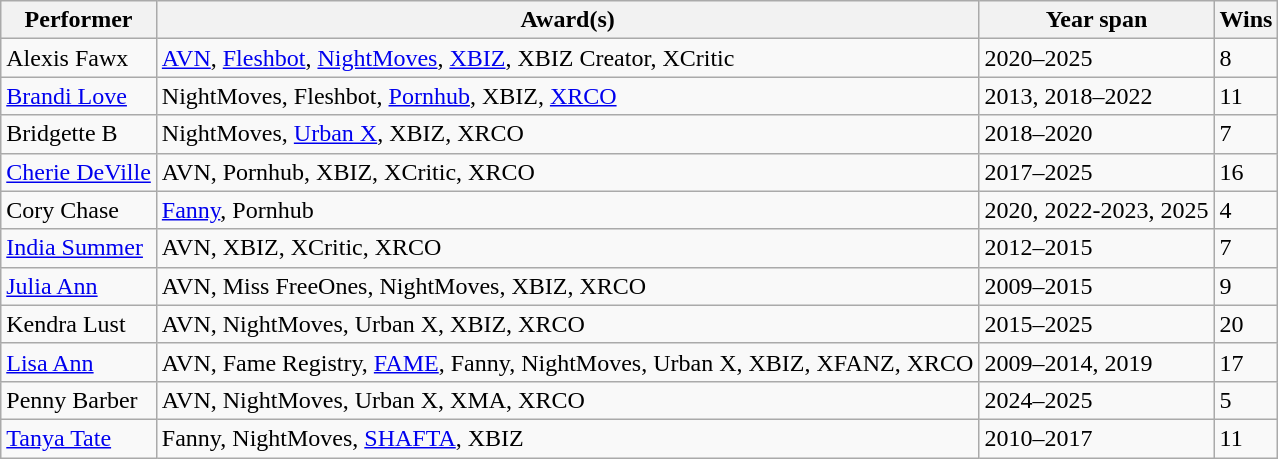<table class="wikitable" >
<tr>
<th>Performer</th>
<th>Award(s)</th>
<th>Year span</th>
<th>Wins</th>
</tr>
<tr>
<td>Alexis Fawx</td>
<td><a href='#'>AVN</a>, <a href='#'>Fleshbot</a>, <a href='#'>NightMoves</a>, <a href='#'>XBIZ</a>, XBIZ Creator, XCritic</td>
<td>2020–2025</td>
<td>8</td>
</tr>
<tr>
<td><a href='#'>Brandi Love</a></td>
<td>NightMoves, Fleshbot, <a href='#'>Pornhub</a>, XBIZ, <a href='#'>XRCO</a></td>
<td>2013, 2018–2022</td>
<td>11</td>
</tr>
<tr>
<td>Bridgette B</td>
<td>NightMoves, <a href='#'>Urban X</a>, XBIZ, XRCO</td>
<td>2018–2020</td>
<td>7</td>
</tr>
<tr>
<td><a href='#'>Cherie DeVille</a></td>
<td>AVN, Pornhub, XBIZ, XCritic, XRCO</td>
<td>2017–2025</td>
<td>16</td>
</tr>
<tr>
<td>Cory Chase</td>
<td><a href='#'>Fanny</a>, Pornhub</td>
<td>2020, 2022-2023, 2025</td>
<td>4</td>
</tr>
<tr>
<td><a href='#'>India Summer</a></td>
<td>AVN, XBIZ, XCritic, XRCO</td>
<td>2012–2015</td>
<td>7</td>
</tr>
<tr>
<td><a href='#'>Julia Ann</a></td>
<td>AVN, Miss FreeOnes, NightMoves, XBIZ, XRCO</td>
<td>2009–2015</td>
<td>9</td>
</tr>
<tr>
<td>Kendra Lust</td>
<td>AVN, NightMoves, Urban X, XBIZ, XRCO</td>
<td>2015–2025</td>
<td>20</td>
</tr>
<tr>
<td><a href='#'>Lisa Ann</a></td>
<td>AVN, Fame Registry, <a href='#'>FAME</a>, Fanny, NightMoves, Urban X, XBIZ, XFANZ, XRCO</td>
<td>2009–2014, 2019</td>
<td>17</td>
</tr>
<tr>
<td>Penny Barber</td>
<td>AVN, NightMoves, Urban X, XMA, XRCO</td>
<td>2024–2025</td>
<td>5</td>
</tr>
<tr>
<td><a href='#'>Tanya Tate</a></td>
<td>Fanny, NightMoves, <a href='#'>SHAFTA</a>, XBIZ</td>
<td>2010–2017</td>
<td>11</td>
</tr>
</table>
